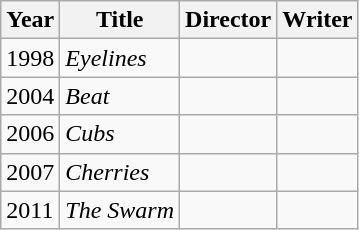<table class="wikitable">
<tr>
<th>Year</th>
<th>Title</th>
<th>Director</th>
<th>Writer</th>
</tr>
<tr>
<td>1998</td>
<td><em>Eyelines</em></td>
<td></td>
<td></td>
</tr>
<tr>
<td>2004</td>
<td><em>Beat</em></td>
<td></td>
<td></td>
</tr>
<tr>
<td>2006</td>
<td><em>Cubs</em></td>
<td></td>
<td></td>
</tr>
<tr>
<td>2007</td>
<td><em>Cherries</em></td>
<td></td>
<td></td>
</tr>
<tr>
<td>2011</td>
<td><em>The Swarm</em></td>
<td></td>
<td></td>
</tr>
</table>
